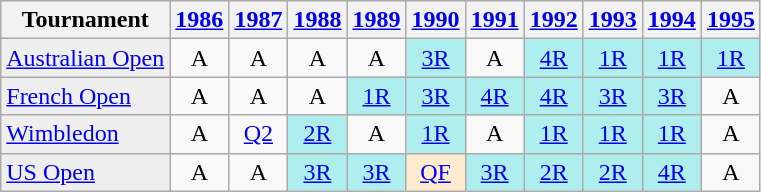<table class="wikitable" style=text-align:center;>
<tr>
<th>Tournament</th>
<th><a href='#'>1986</a></th>
<th><a href='#'>1987</a></th>
<th><a href='#'>1988</a></th>
<th><a href='#'>1989</a></th>
<th><a href='#'>1990</a></th>
<th><a href='#'>1991</a></th>
<th><a href='#'>1992</a></th>
<th><a href='#'>1993</a></th>
<th><a href='#'>1994</a></th>
<th><a href='#'>1995</a></th>
</tr>
<tr>
<td style="background:#efefef;text-align:left;"><a href='#'>Australian Open</a></td>
<td>A</td>
<td>A</td>
<td>A</td>
<td>A</td>
<td style="background:#afeeee;"><a href='#'>3R</a></td>
<td>A</td>
<td style="background:#afeeee;"><a href='#'>4R</a></td>
<td style="background:#afeeee;"><a href='#'>1R</a></td>
<td style="background:#afeeee;"><a href='#'>1R</a></td>
<td style="background:#afeeee;"><a href='#'>1R</a></td>
</tr>
<tr>
<td style="background:#efefef;text-align:left;"><a href='#'>French Open</a></td>
<td>A</td>
<td>A</td>
<td>A</td>
<td style="background:#afeeee;"><a href='#'>1R</a></td>
<td style="background:#afeeee;"><a href='#'>3R</a></td>
<td style="background:#afeeee;"><a href='#'>4R</a></td>
<td style="background:#afeeee;"><a href='#'>4R</a></td>
<td style="background:#afeeee;"><a href='#'>3R</a></td>
<td style="background:#afeeee;"><a href='#'>3R</a></td>
<td>A</td>
</tr>
<tr>
<td style="background:#efefef;text-align:left;"><a href='#'>Wimbledon</a></td>
<td>A</td>
<td><a href='#'>Q2</a></td>
<td style="background:#afeeee;"><a href='#'>2R</a></td>
<td>A</td>
<td style="background:#afeeee;"><a href='#'>1R</a></td>
<td>A</td>
<td style="background:#afeeee;"><a href='#'>1R</a></td>
<td style="background:#afeeee;"><a href='#'>1R</a></td>
<td style="background:#afeeee;"><a href='#'>1R</a></td>
<td>A</td>
</tr>
<tr>
<td style="background:#efefef;text-align:left;"><a href='#'>US Open</a></td>
<td>A</td>
<td>A</td>
<td style="background:#afeeee;"><a href='#'>3R</a></td>
<td style="background:#afeeee;"><a href='#'>3R</a></td>
<td style="background:#ffebcd;"><a href='#'>QF</a></td>
<td style="background:#afeeee;"><a href='#'>3R</a></td>
<td style="background:#afeeee;"><a href='#'>2R</a></td>
<td style="background:#afeeee;"><a href='#'>2R</a></td>
<td style="background:#afeeee;"><a href='#'>4R</a></td>
<td>A</td>
</tr>
</table>
